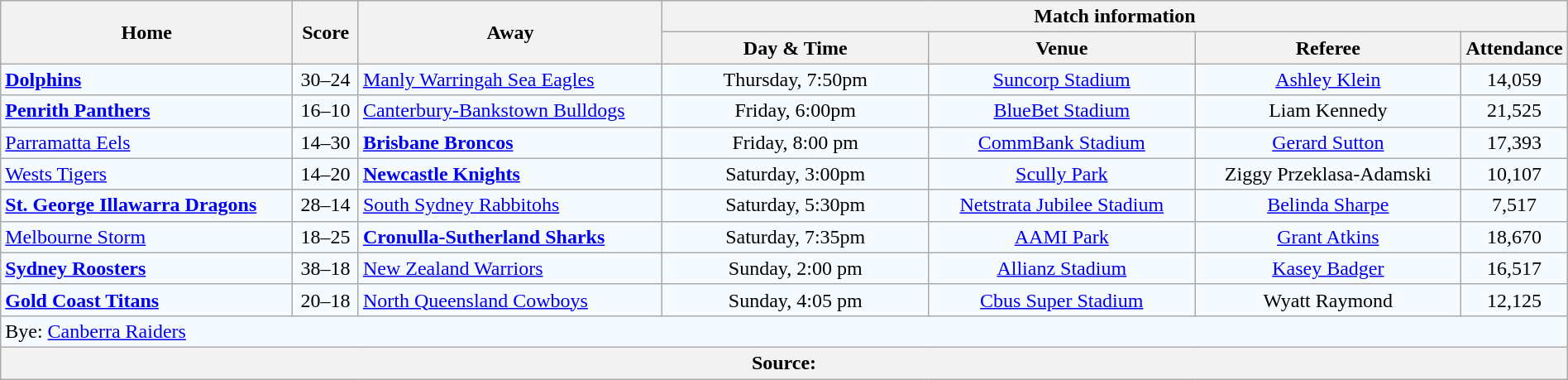<table class="wikitable" style="border-collapse:collapse; text-align:center; width:100%;">
<tr style="text-align:center; background:#f5faff;"  style="background:#c1d8ff;">
<th rowspan="2">Home</th>
<th rowspan="2">Score</th>
<th rowspan="2">Away</th>
<th colspan="4">Match information</th>
</tr>
<tr>
<th width="17%">Day & Time</th>
<th width="17%">Venue</th>
<th width="17%">Referee</th>
<th width="5%">Attendance</th>
</tr>
<tr style="text-align:center; background:#f5faff;">
<td align="left"><strong> <a href='#'>Dolphins</a></strong></td>
<td>30–24</td>
<td align="left"> <a href='#'>Manly Warringah Sea Eagles</a></td>
<td>Thursday, 7:50pm</td>
<td><a href='#'>Suncorp Stadium</a></td>
<td><a href='#'>Ashley Klein</a></td>
<td>14,059</td>
</tr>
<tr style="text-align:center; background:#f5faff;">
<td align="left"><strong> <a href='#'>Penrith Panthers</a></strong></td>
<td>16–10</td>
<td align="left"> <a href='#'>Canterbury-Bankstown Bulldogs</a></td>
<td>Friday, 6:00pm</td>
<td><a href='#'>BlueBet Stadium</a></td>
<td>Liam Kennedy</td>
<td>21,525</td>
</tr>
<tr style="text-align:center; background:#f5faff;">
<td align="left"> <a href='#'>Parramatta Eels</a></td>
<td>14–30</td>
<td align="left"><strong> <a href='#'>Brisbane Broncos</a></strong></td>
<td>Friday, 8:00 pm</td>
<td><a href='#'>CommBank Stadium</a></td>
<td><a href='#'>Gerard Sutton</a></td>
<td>17,393</td>
</tr>
<tr style="text-align:center; background:#f5faff;">
<td align="left"> <a href='#'>Wests Tigers</a></td>
<td>14–20</td>
<td align="left"><strong> <a href='#'>Newcastle Knights</a></strong></td>
<td>Saturday, 3:00pm</td>
<td><a href='#'>Scully Park</a></td>
<td>Ziggy Przeklasa-Adamski</td>
<td>10,107</td>
</tr>
<tr style="text-align:center; background:#f5faff;">
<td align="left"><strong> <a href='#'>St. George Illawarra Dragons</a></strong></td>
<td>28–14</td>
<td align="left"> <a href='#'>South Sydney Rabbitohs</a></td>
<td>Saturday, 5:30pm</td>
<td><a href='#'>Netstrata Jubilee Stadium</a></td>
<td><a href='#'>Belinda Sharpe</a></td>
<td>7,517</td>
</tr>
<tr style="text-align:center; background:#f5faff;">
<td align="left"> <a href='#'>Melbourne Storm</a></td>
<td>18–25</td>
<td align="left"><strong> <a href='#'>Cronulla-Sutherland Sharks</a></strong></td>
<td>Saturday, 7:35pm</td>
<td><a href='#'>AAMI Park</a></td>
<td><a href='#'>Grant Atkins</a></td>
<td>18,670</td>
</tr>
<tr style="text-align:center; background:#f5faff;">
<td align="left"><strong> <a href='#'>Sydney Roosters</a></strong></td>
<td>38–18</td>
<td align="left"> <a href='#'>New Zealand Warriors</a></td>
<td>Sunday, 2:00 pm</td>
<td><a href='#'>Allianz Stadium</a></td>
<td><a href='#'>Kasey Badger</a></td>
<td>16,517</td>
</tr>
<tr style="text-align:center; background:#f5faff;">
<td align="left"><strong> <a href='#'>Gold Coast Titans</a></strong></td>
<td>20–18</td>
<td align="left"> <a href='#'>North Queensland Cowboys</a></td>
<td>Sunday, 4:05 pm</td>
<td><a href='#'>Cbus Super Stadium</a></td>
<td>Wyatt Raymond</td>
<td>12,125</td>
</tr>
<tr style="text-align:center; background:#f5faff;">
<td colspan="7" align="left">Bye:  <a href='#'>Canberra Raiders</a></td>
</tr>
<tr>
<th colspan="7" align="left">Source:</th>
</tr>
</table>
